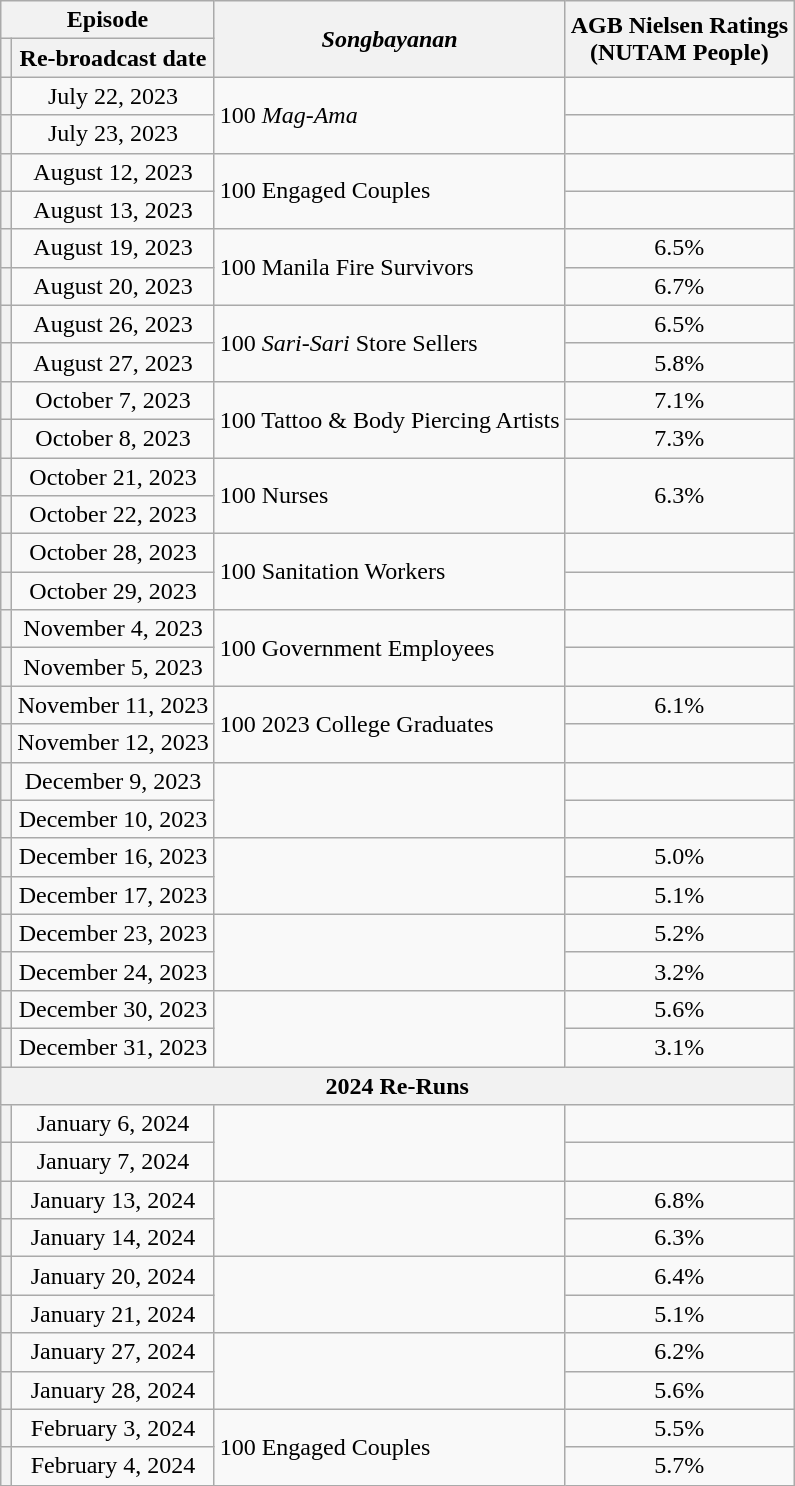<table class="wikitable plainrowheaders" style="text-align:center;">
<tr>
<th colspan="2">Episode</th>
<th rowspan="2"><em>Songbayanan</em></th>
<th rowspan="2">AGB Nielsen Ratings<br>(NUTAM People)</th>
</tr>
<tr>
<th></th>
<th>Re-broadcast date</th>
</tr>
<tr>
<th></th>
<td>July 22, 2023</td>
<td rowspan="2" align="left">100 <em>Mag-Ama</em></td>
<td></td>
</tr>
<tr>
<th></th>
<td>July 23, 2023</td>
<td></td>
</tr>
<tr>
<th></th>
<td>August 12, 2023</td>
<td rowspan="2" align="left">100 Engaged Couples</td>
<td></td>
</tr>
<tr>
<th></th>
<td>August 13, 2023</td>
<td></td>
</tr>
<tr>
<th></th>
<td>August 19, 2023</td>
<td rowspan="2" align="left">100 Manila Fire Survivors</td>
<td>6.5%</td>
</tr>
<tr>
<th></th>
<td>August 20, 2023</td>
<td>6.7%</td>
</tr>
<tr>
<th></th>
<td>August 26, 2023</td>
<td rowspan="2" align="left">100 <em>Sari-Sari</em> Store Sellers</td>
<td>6.5%</td>
</tr>
<tr>
<th></th>
<td>August 27, 2023</td>
<td>5.8%</td>
</tr>
<tr>
<th></th>
<td>October 7, 2023</td>
<td rowspan="2" align="left">100 Tattoo & Body Piercing Artists</td>
<td>7.1%</td>
</tr>
<tr>
<th></th>
<td>October 8, 2023</td>
<td>7.3%</td>
</tr>
<tr>
<th></th>
<td>October 21, 2023</td>
<td rowspan="2" align="left">100 Nurses</td>
<td rowspan="2">6.3%</td>
</tr>
<tr>
<th></th>
<td>October 22, 2023</td>
</tr>
<tr>
<th></th>
<td>October 28, 2023</td>
<td rowspan="2" align="left">100 Sanitation Workers</td>
<td></td>
</tr>
<tr>
<th></th>
<td>October 29, 2023</td>
<td></td>
</tr>
<tr>
<th></th>
<td>November 4, 2023</td>
<td rowspan="2" align="left">100 Government Employees</td>
<td></td>
</tr>
<tr>
<th></th>
<td>November 5, 2023</td>
<td></td>
</tr>
<tr>
<th></th>
<td>November 11, 2023</td>
<td rowspan="2" align="left">100 2023 College Graduates</td>
<td>6.1%</td>
</tr>
<tr>
<th></th>
<td>November 12, 2023</td>
<td></td>
</tr>
<tr>
<th></th>
<td>December 9, 2023</td>
<td rowspan="2" align="left"></td>
<td></td>
</tr>
<tr>
<th></th>
<td>December 10, 2023</td>
<td></td>
</tr>
<tr>
<th></th>
<td>December 16, 2023</td>
<td rowspan="2" align="left"></td>
<td>5.0%</td>
</tr>
<tr>
<th></th>
<td>December 17, 2023</td>
<td>5.1%</td>
</tr>
<tr>
<th></th>
<td>December 23, 2023</td>
<td rowspan="2" align="left"></td>
<td>5.2%</td>
</tr>
<tr>
<th></th>
<td>December 24, 2023</td>
<td>3.2%</td>
</tr>
<tr>
<th></th>
<td>December 30, 2023</td>
<td rowspan="2" align="left"></td>
<td>5.6%</td>
</tr>
<tr>
<th></th>
<td>December 31, 2023</td>
<td>3.1%</td>
</tr>
<tr>
<th colspan="6">2024 Re-Runs</th>
</tr>
<tr>
<th></th>
<td>January 6, 2024</td>
<td rowspan="2" align="left"></td>
<td></td>
</tr>
<tr>
<th></th>
<td>January 7, 2024</td>
<td></td>
</tr>
<tr>
<th></th>
<td>January 13, 2024</td>
<td rowspan="2" align="left"></td>
<td>6.8%</td>
</tr>
<tr>
<th></th>
<td>January 14, 2024</td>
<td>6.3%</td>
</tr>
<tr>
<th></th>
<td>January 20, 2024</td>
<td rowspan="2" align="left"></td>
<td>6.4%</td>
</tr>
<tr>
<th></th>
<td>January 21, 2024</td>
<td>5.1%</td>
</tr>
<tr>
<th></th>
<td>January 27, 2024</td>
<td rowspan="2" align="left"></td>
<td>6.2%</td>
</tr>
<tr>
<th></th>
<td>January 28, 2024</td>
<td>5.6%</td>
</tr>
<tr>
<th></th>
<td>February 3, 2024</td>
<td rowspan="2" align="left">100 Engaged Couples</td>
<td>5.5%</td>
</tr>
<tr>
<th></th>
<td>February 4, 2024</td>
<td>5.7%</td>
</tr>
</table>
